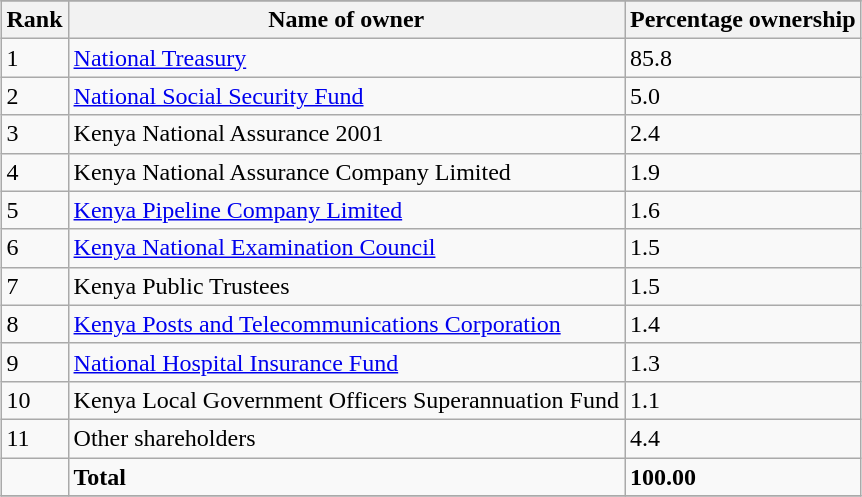<table class="wikitable sortable" style="margin:0.5em auto">
<tr>
</tr>
<tr>
<th>Rank</th>
<th>Name of owner</th>
<th>Percentage ownership</th>
</tr>
<tr>
<td>1</td>
<td><a href='#'>National Treasury</a></td>
<td>85.8</td>
</tr>
<tr>
<td>2</td>
<td><a href='#'>National Social Security Fund</a></td>
<td>5.0</td>
</tr>
<tr>
<td>3</td>
<td>Kenya National Assurance 2001</td>
<td>2.4</td>
</tr>
<tr>
<td>4</td>
<td>Kenya National Assurance Company Limited</td>
<td>1.9</td>
</tr>
<tr>
<td>5</td>
<td><a href='#'>Kenya Pipeline Company Limited</a></td>
<td>1.6</td>
</tr>
<tr>
<td>6</td>
<td><a href='#'>Kenya National Examination Council</a></td>
<td>1.5</td>
</tr>
<tr>
<td>7</td>
<td>Kenya Public Trustees</td>
<td>1.5</td>
</tr>
<tr>
<td>8</td>
<td><a href='#'>Kenya Posts and Telecommunications Corporation</a></td>
<td>1.4</td>
</tr>
<tr>
<td>9</td>
<td><a href='#'>National Hospital Insurance Fund</a></td>
<td>1.3</td>
</tr>
<tr>
<td>10</td>
<td>Kenya Local Government Officers Superannuation Fund</td>
<td>1.1</td>
</tr>
<tr>
<td>11</td>
<td>Other shareholders</td>
<td>4.4</td>
</tr>
<tr>
<td></td>
<td><strong>Total</strong></td>
<td><strong>100.00</strong></td>
</tr>
<tr>
</tr>
</table>
